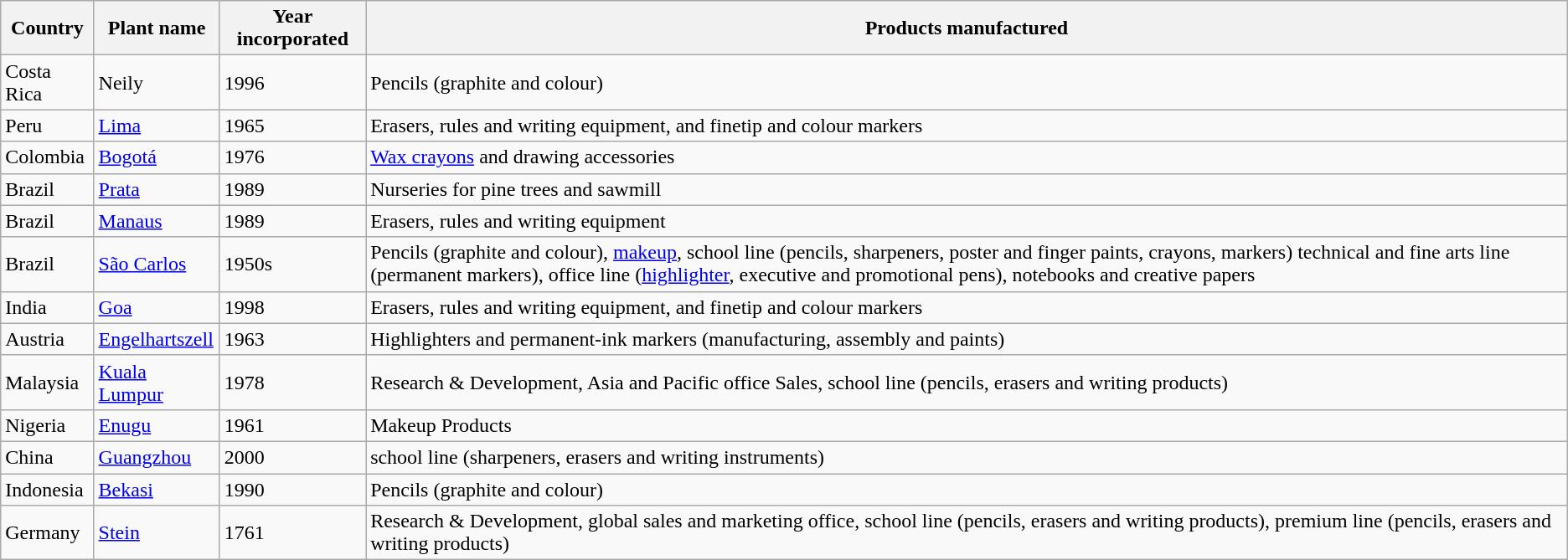<table class="wikitable sortable">
<tr>
<th>Country</th>
<th>Plant name</th>
<th>Year incorporated</th>
<th>Products manufactured</th>
</tr>
<tr>
<td>Costa Rica</td>
<td>Neily</td>
<td>1996</td>
<td>Pencils (graphite and colour)</td>
</tr>
<tr>
<td>Peru</td>
<td><a href='#'>Lima</a></td>
<td>1965</td>
<td>Erasers, rules and writing equipment, and finetip and colour markers</td>
</tr>
<tr>
<td>Colombia</td>
<td><a href='#'>Bogotá</a></td>
<td>1976</td>
<td><a href='#'>Wax crayons</a> and drawing accessories</td>
</tr>
<tr>
<td>Brazil</td>
<td><a href='#'>Prata</a></td>
<td>1989</td>
<td>Nurseries for pine trees and sawmill</td>
</tr>
<tr>
<td>Brazil</td>
<td><a href='#'>Manaus</a></td>
<td>1989</td>
<td>Erasers, rules and writing equipment</td>
</tr>
<tr>
<td>Brazil</td>
<td><a href='#'>São Carlos</a></td>
<td>1950s</td>
<td>Pencils (graphite and colour), <a href='#'>makeup</a>, school line (pencils, sharpeners, poster and finger paints, crayons, markers) technical and fine arts line (permanent markers), office line (<a href='#'>highlighter</a>, executive and promotional pens), notebooks and creative papers</td>
</tr>
<tr>
<td>India</td>
<td><a href='#'>Goa</a></td>
<td>1998</td>
<td>Erasers, rules and writing equipment, and finetip and colour markers</td>
</tr>
<tr>
<td>Austria</td>
<td><a href='#'>Engelhartszell</a></td>
<td>1963</td>
<td>Highlighters and permanent-ink markers (manufacturing, assembly and paints)</td>
</tr>
<tr>
<td>Malaysia</td>
<td><a href='#'>Kuala Lumpur</a></td>
<td>1978</td>
<td>Research & Development, Asia and Pacific office Sales, school line (pencils, erasers and writing products)</td>
</tr>
<tr>
<td>Nigeria</td>
<td><a href='#'>Enugu</a></td>
<td>1961</td>
<td>Makeup Products</td>
</tr>
<tr>
<td>China</td>
<td><a href='#'>Guangzhou</a></td>
<td>2000</td>
<td>school line (sharpeners, erasers and writing instruments)</td>
</tr>
<tr>
<td>Indonesia</td>
<td><a href='#'>Bekasi</a></td>
<td>1990</td>
<td>Pencils (graphite and colour)</td>
</tr>
<tr>
<td>Germany</td>
<td><a href='#'>Stein</a></td>
<td>1761</td>
<td>Research & Development, global sales and marketing office, school line (pencils, erasers and writing products), premium line (pencils, erasers and writing products)</td>
</tr>
</table>
